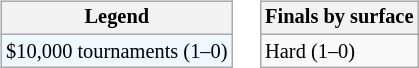<table>
<tr valign=top>
<td><br><table class=wikitable style="font-size:85%">
<tr>
<th>Legend</th>
</tr>
<tr style="background:#f0f8ff;">
<td>$10,000 tournaments (1–0)</td>
</tr>
</table>
</td>
<td><br><table class=wikitable style="font-size:85%">
<tr>
<th>Finals by surface</th>
</tr>
<tr>
<td>Hard (1–0)</td>
</tr>
</table>
</td>
</tr>
</table>
